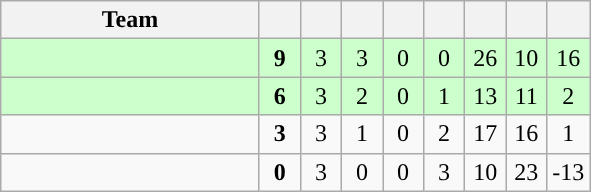<table class="wikitable" style="text-align: center;">
<tr>
<th width=165>Team</th>
<th width=20></th>
<th width=20></th>
<th width=20></th>
<th width=20></th>
<th width=20></th>
<th width=20></th>
<th width=20></th>
<th width=20></th>
</tr>
<tr align=center style="background:#ccffcc;">
<td style="text-align:left;"></td>
<td><strong>9</strong></td>
<td>3</td>
<td>3</td>
<td>0</td>
<td>0</td>
<td>26</td>
<td>10</td>
<td>16</td>
</tr>
<tr align=center style="background:#ccffcc;">
<td style="text-align:left;"></td>
<td><strong>6</strong></td>
<td>3</td>
<td>2</td>
<td>0</td>
<td>1</td>
<td>13</td>
<td>11</td>
<td>2</td>
</tr>
<tr align=center style="background:">
<td style="text-align:left;"></td>
<td><strong>3</strong></td>
<td>3</td>
<td>1</td>
<td>0</td>
<td>2</td>
<td>17</td>
<td>16</td>
<td>1</td>
</tr>
<tr align=center style="background:">
<td style="text-align:left;"></td>
<td><strong>0</strong></td>
<td>3</td>
<td>0</td>
<td>0</td>
<td>3</td>
<td>10</td>
<td>23</td>
<td>-13</td>
</tr>
</table>
